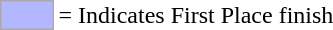<table>
<tr>
<td style="background-color:#B3B7FF; border:1px solid #aaaaaa; width:2em;"></td>
<td>= Indicates First Place finish</td>
</tr>
</table>
